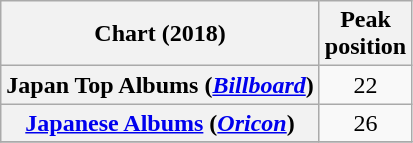<table class="wikitable sortable plainrowheaders">
<tr>
<th>Chart (2018)</th>
<th>Peak<br>position</th>
</tr>
<tr>
<th scope="row">Japan Top Albums (<em><a href='#'>Billboard</a></em>)</th>
<td align="center">22</td>
</tr>
<tr>
<th scope="row"><a href='#'>Japanese Albums</a> (<em><a href='#'>Oricon</a></em>)</th>
<td align="center">26</td>
</tr>
<tr>
</tr>
</table>
